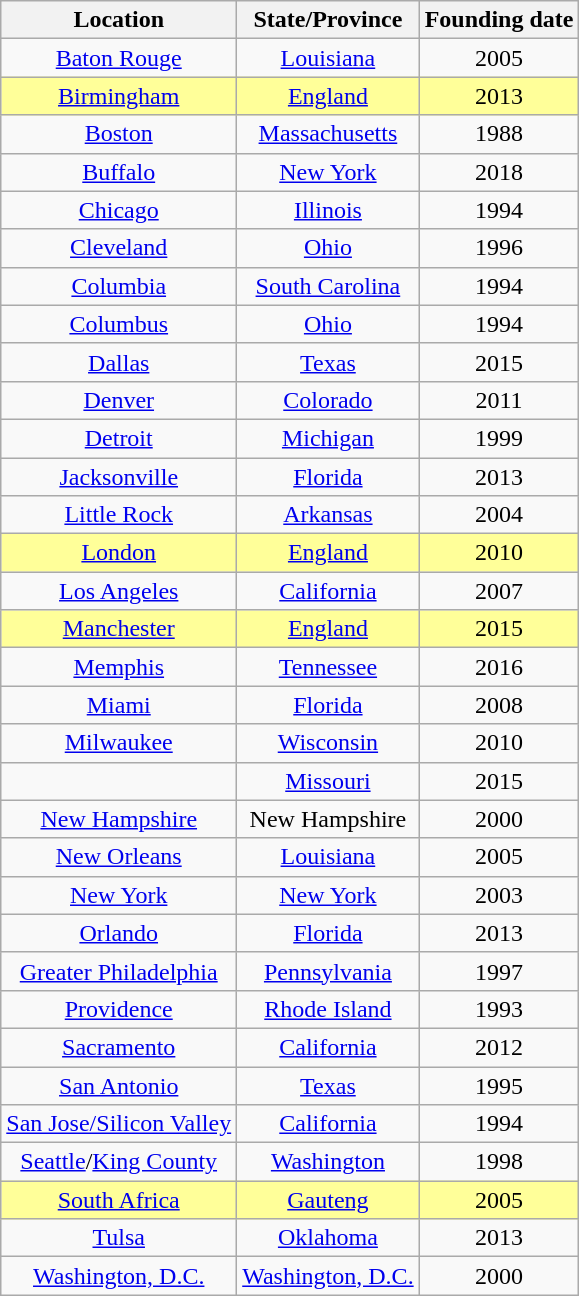<table class="wikitable sortable" style="text-align:center;">
<tr>
<th>Location</th>
<th>State/Province</th>
<th>Founding date</th>
</tr>
<tr>
<td><a href='#'>Baton Rouge</a></td>
<td><a href='#'>Louisiana</a></td>
<td>2005</td>
</tr>
<tr>
<td style="background:#FFFF99;"><a href='#'>Birmingham</a></td>
<td style="background:#FFFF99;"><a href='#'>England</a></td>
<td style="background:#FFFF99;">2013</td>
</tr>
<tr>
<td><a href='#'>Boston</a></td>
<td><a href='#'>Massachusetts</a></td>
<td>1988</td>
</tr>
<tr>
<td><a href='#'>Buffalo</a></td>
<td><a href='#'>New York</a></td>
<td>2018</td>
</tr>
<tr>
<td><a href='#'>Chicago</a></td>
<td><a href='#'>Illinois</a></td>
<td>1994</td>
</tr>
<tr>
<td><a href='#'>Cleveland</a></td>
<td><a href='#'>Ohio</a></td>
<td>1996</td>
</tr>
<tr>
<td><a href='#'>Columbia</a></td>
<td><a href='#'>South Carolina</a></td>
<td>1994</td>
</tr>
<tr>
<td><a href='#'>Columbus</a></td>
<td><a href='#'>Ohio</a></td>
<td>1994</td>
</tr>
<tr>
<td><a href='#'>Dallas</a></td>
<td><a href='#'>Texas</a></td>
<td>2015</td>
</tr>
<tr>
<td><a href='#'>Denver</a></td>
<td><a href='#'>Colorado</a></td>
<td>2011</td>
</tr>
<tr>
<td><a href='#'>Detroit</a></td>
<td><a href='#'>Michigan</a></td>
<td>1999</td>
</tr>
<tr>
<td><a href='#'>Jacksonville</a></td>
<td><a href='#'>Florida</a></td>
<td>2013</td>
</tr>
<tr>
<td><a href='#'>Little Rock</a></td>
<td><a href='#'>Arkansas</a></td>
<td>2004</td>
</tr>
<tr>
<td style="background:#FFFF99;"><a href='#'>London</a></td>
<td style="background:#FFFF99;"><a href='#'>England</a></td>
<td style="background:#FFFF99;">2010</td>
</tr>
<tr>
<td><a href='#'>Los Angeles</a></td>
<td><a href='#'>California</a></td>
<td>2007</td>
</tr>
<tr>
<td style="background:#FFFF99;"><a href='#'>Manchester</a></td>
<td style="background:#FFFF99;"><a href='#'>England</a></td>
<td style="background:#FFFF99;">2015</td>
</tr>
<tr>
<td><a href='#'>Memphis</a></td>
<td><a href='#'>Tennessee</a></td>
<td>2016</td>
</tr>
<tr>
<td><a href='#'>Miami</a></td>
<td><a href='#'>Florida</a></td>
<td>2008</td>
</tr>
<tr>
<td><a href='#'>Milwaukee</a></td>
<td><a href='#'>Wisconsin</a></td>
<td>2010</td>
</tr>
<tr>
<td></td>
<td><a href='#'>Missouri</a></td>
<td>2015</td>
</tr>
<tr>
<td><a href='#'>New Hampshire</a></td>
<td>New Hampshire</td>
<td>2000</td>
</tr>
<tr>
<td><a href='#'>New Orleans</a></td>
<td><a href='#'>Louisiana</a></td>
<td>2005</td>
</tr>
<tr>
<td><a href='#'>New York</a></td>
<td><a href='#'>New York</a></td>
<td>2003</td>
</tr>
<tr>
<td><a href='#'>Orlando</a></td>
<td><a href='#'>Florida</a></td>
<td>2013</td>
</tr>
<tr>
<td><a href='#'>Greater Philadelphia</a></td>
<td><a href='#'>Pennsylvania</a></td>
<td>1997</td>
</tr>
<tr>
<td><a href='#'>Providence</a></td>
<td><a href='#'>Rhode Island</a></td>
<td>1993</td>
</tr>
<tr>
<td><a href='#'>Sacramento</a></td>
<td><a href='#'>California</a></td>
<td>2012</td>
</tr>
<tr>
<td><a href='#'>San Antonio</a></td>
<td><a href='#'>Texas</a></td>
<td>1995</td>
</tr>
<tr>
<td><a href='#'>San Jose/Silicon Valley</a></td>
<td><a href='#'>California</a></td>
<td>1994</td>
</tr>
<tr>
<td><a href='#'>Seattle</a>/<a href='#'>King County</a></td>
<td><a href='#'>Washington</a></td>
<td>1998</td>
</tr>
<tr>
<td style="background:#FFFF99;"><a href='#'>South Africa</a></td>
<td style="background:#FFFF99;"><a href='#'>Gauteng</a></td>
<td style="background:#FFFF99;">2005</td>
</tr>
<tr>
<td><a href='#'>Tulsa</a></td>
<td><a href='#'>Oklahoma</a></td>
<td>2013</td>
</tr>
<tr>
<td><a href='#'>Washington, D.C.</a></td>
<td><a href='#'>Washington, D.C.</a></td>
<td>2000</td>
</tr>
</table>
